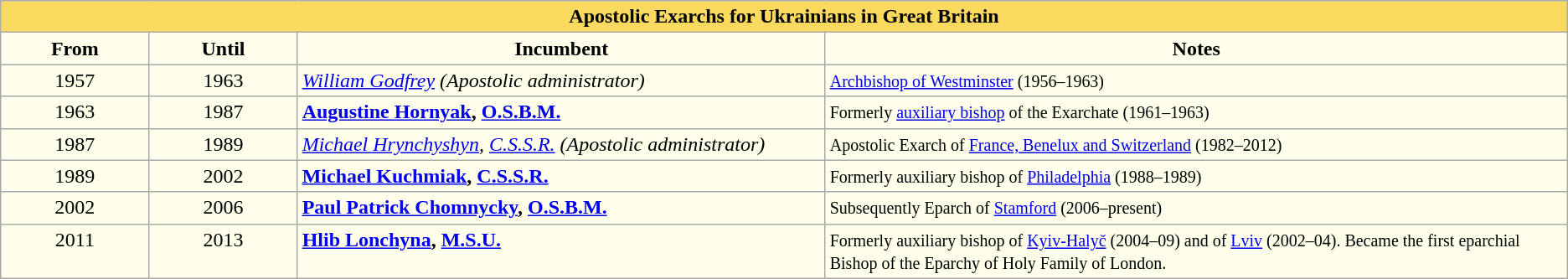<table class="wikitable">
<tr>
<th style="background:#fada5e;" colspan="4">Apostolic Exarchs for Ukrainians in Great Britain</th>
</tr>
<tr align=center>
<th style="background:#ffffec; width:9%;">From</th>
<th style="background:#ffffec; width:9%;">Until</th>
<th style="background:#ffffec; width:32%;">Incumbent</th>
<th style="background:#ffffec; width:45%;">Notes</th>
</tr>
<tr style="vertical-align:top; background:#ffffec;">
<td style="text-align:center;">1957</td>
<td style="text-align:center;">1963</td>
<td><em><a href='#'>William Godfrey</a></em> <em>(Apostolic administrator)</em></td>
<td><small><a href='#'>Archbishop of Westminster</a> (1956–1963)</small></td>
</tr>
<tr style="vertical-align:top; background:#ffffec;">
<td style="text-align:center;">1963</td>
<td style="text-align:center;">1987</td>
<td><strong><a href='#'>Augustine Hornyak</a>, <a href='#'>O.S.B.M.</a></strong></td>
<td><small>Formerly <a href='#'>auxiliary bishop</a> of the Exarchate (1961–1963)</small></td>
</tr>
<tr style="vertical-align:top; background:#ffffec;">
<td style="text-align:center;">1987</td>
<td style="text-align:center;">1989</td>
<td><em><a href='#'>Michael Hrynchyshyn</a>, <a href='#'>C.S.S.R.</a></em> <em>(Apostolic administrator)</em></td>
<td><small>Apostolic Exarch of <a href='#'>France, Benelux and Switzerland</a> (1982–2012)</small></td>
</tr>
<tr style="vertical-align:top; background:#ffffec;">
<td style="text-align:center;">1989</td>
<td style="text-align:center;">2002</td>
<td><strong><a href='#'>Michael Kuchmiak</a>, <a href='#'>C.S.S.R.</a></strong></td>
<td><small>Formerly auxiliary bishop of <a href='#'>Philadelphia</a> (1988–1989)</small></td>
</tr>
<tr style="vertical-align:top; background:#ffffec;">
<td style="text-align:center;">2002</td>
<td style="text-align:center;">2006</td>
<td><strong><a href='#'>Paul Patrick Chomnycky</a>, <a href='#'>O.S.B.M.</a></strong></td>
<td><small>Subsequently Eparch of <a href='#'>Stamford</a> (2006–present)</small></td>
</tr>
<tr style="vertical-align:top; background:#ffffec;">
<td style="text-align:center;">2011</td>
<td style="text-align:center;">2013</td>
<td><strong><a href='#'>Hlib Lonchyna</a>, <a href='#'>M.S.U.</a></strong></td>
<td><small>Formerly auxiliary bishop of <a href='#'>Kyiv-Halyč</a> (2004–09) and of <a href='#'>Lviv</a> (2002–04). Became the first eparchial Bishop of the Eparchy of Holy Family of London.</small></td>
</tr>
</table>
